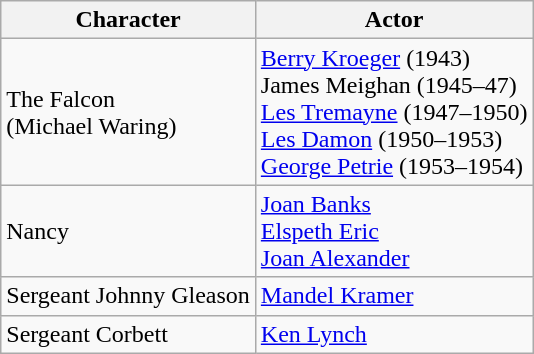<table class="wikitable">
<tr>
<th>Character</th>
<th>Actor</th>
</tr>
<tr>
<td>The Falcon<br>(Michael Waring)</td>
<td><a href='#'>Berry Kroeger</a> (1943)<br>James Meighan (1945–47)<br><a href='#'>Les Tremayne</a> (1947–1950)<br><a href='#'>Les Damon</a> (1950–1953)<br><a href='#'>George Petrie</a> (1953–1954)</td>
</tr>
<tr>
<td>Nancy</td>
<td><a href='#'>Joan Banks</a><br><a href='#'>Elspeth Eric</a><br><a href='#'>Joan Alexander</a></td>
</tr>
<tr>
<td>Sergeant Johnny Gleason</td>
<td><a href='#'>Mandel Kramer</a></td>
</tr>
<tr>
<td>Sergeant Corbett</td>
<td><a href='#'>Ken Lynch</a></td>
</tr>
</table>
